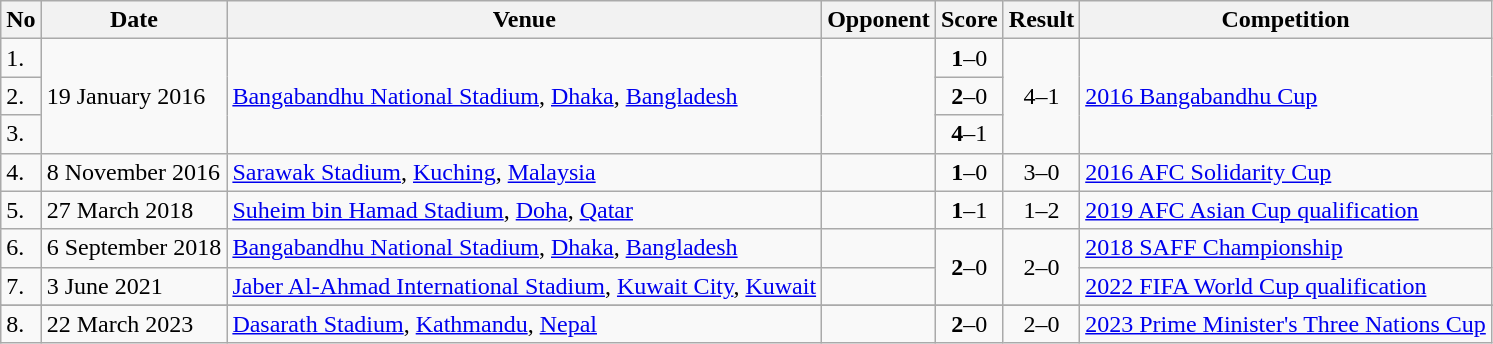<table class="wikitable" style="font-size:100%;">
<tr>
<th>No</th>
<th>Date</th>
<th>Venue</th>
<th>Opponent</th>
<th>Score</th>
<th>Result</th>
<th>Competition</th>
</tr>
<tr>
<td>1.</td>
<td rowspan="3">19 January 2016</td>
<td rowspan="3"><a href='#'>Bangabandhu National Stadium</a>, <a href='#'>Dhaka</a>, <a href='#'>Bangladesh</a></td>
<td rowspan="3"></td>
<td align=center><strong>1</strong>–0</td>
<td rowspan="3" style="text-align:center">4–1</td>
<td rowspan="3"><a href='#'>2016 Bangabandhu Cup</a></td>
</tr>
<tr>
<td>2.</td>
<td align=center><strong>2</strong>–0</td>
</tr>
<tr>
<td>3.</td>
<td align=center><strong>4</strong>–1</td>
</tr>
<tr>
<td>4.</td>
<td>8 November 2016</td>
<td><a href='#'>Sarawak Stadium</a>, <a href='#'>Kuching</a>, <a href='#'>Malaysia</a></td>
<td></td>
<td align=center><strong>1</strong>–0</td>
<td align=center>3–0</td>
<td><a href='#'>2016 AFC Solidarity Cup</a></td>
</tr>
<tr>
<td>5.</td>
<td>27 March 2018</td>
<td><a href='#'>Suheim bin Hamad Stadium</a>, <a href='#'>Doha</a>, <a href='#'>Qatar</a></td>
<td></td>
<td align=center><strong>1</strong>–1</td>
<td align=center>1–2</td>
<td><a href='#'>2019 AFC Asian Cup qualification</a></td>
</tr>
<tr>
<td>6.</td>
<td>6 September 2018</td>
<td><a href='#'>Bangabandhu National Stadium</a>, <a href='#'>Dhaka</a>, <a href='#'>Bangladesh</a></td>
<td></td>
<td rowspan="2" align=center><strong>2</strong>–0</td>
<td rowspan="2" align=center>2–0</td>
<td><a href='#'>2018 SAFF Championship</a></td>
</tr>
<tr>
<td>7.</td>
<td>3 June 2021</td>
<td><a href='#'>Jaber Al-Ahmad International Stadium</a>, <a href='#'>Kuwait City</a>, <a href='#'>Kuwait</a></td>
<td></td>
<td><a href='#'>2022 FIFA World Cup qualification</a></td>
</tr>
<tr>
</tr>
<tr>
<td>8.</td>
<td>22 March 2023</td>
<td><a href='#'>Dasarath Stadium</a>, <a href='#'>Kathmandu</a>, <a href='#'>Nepal</a></td>
<td></td>
<td align=center><strong>2</strong>–0</td>
<td align=center>2–0</td>
<td><a href='#'>2023 Prime Minister's Three Nations Cup</a></td>
</tr>
</table>
